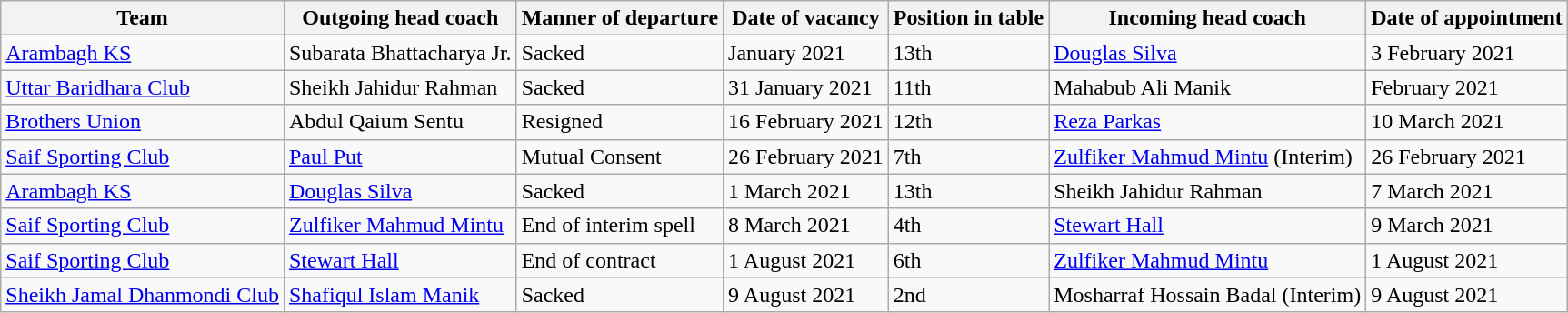<table class="wikitable sortable">
<tr>
<th>Team</th>
<th>Outgoing head coach</th>
<th>Manner of departure</th>
<th>Date of vacancy</th>
<th>Position in table</th>
<th>Incoming head coach</th>
<th>Date of appointment</th>
</tr>
<tr>
<td><a href='#'>Arambagh KS</a></td>
<td> Subarata Bhattacharya Jr.</td>
<td>Sacked</td>
<td>January 2021</td>
<td>13th</td>
<td> <a href='#'>Douglas Silva</a></td>
<td>3 February 2021</td>
</tr>
<tr>
<td><a href='#'>Uttar Baridhara Club</a></td>
<td> Sheikh Jahidur Rahman</td>
<td>Sacked</td>
<td>31 January 2021</td>
<td>11th</td>
<td> Mahabub Ali Manik</td>
<td>February 2021</td>
</tr>
<tr>
<td><a href='#'>Brothers Union</a></td>
<td> Abdul Qaium Sentu</td>
<td>Resigned</td>
<td>16 February 2021</td>
<td>12th</td>
<td> <a href='#'>Reza Parkas</a></td>
<td>10 March 2021</td>
</tr>
<tr>
<td><a href='#'>Saif Sporting Club</a></td>
<td> <a href='#'>Paul Put</a></td>
<td>Mutual Consent</td>
<td>26 February 2021</td>
<td>7th</td>
<td> <a href='#'>Zulfiker Mahmud Mintu</a> (Interim)</td>
<td>26 February 2021</td>
</tr>
<tr>
<td><a href='#'>Arambagh KS</a></td>
<td> <a href='#'>Douglas Silva</a></td>
<td>Sacked</td>
<td>1 March 2021</td>
<td>13th</td>
<td> Sheikh Jahidur Rahman</td>
<td>7 March 2021</td>
</tr>
<tr>
<td><a href='#'>Saif Sporting Club</a></td>
<td> <a href='#'>Zulfiker Mahmud Mintu</a></td>
<td>End of interim spell</td>
<td>8 March 2021</td>
<td>4th</td>
<td> <a href='#'>Stewart Hall</a></td>
<td>9 March 2021</td>
</tr>
<tr>
<td><a href='#'>Saif Sporting Club</a></td>
<td> <a href='#'>Stewart Hall</a></td>
<td>End of contract</td>
<td>1 August 2021</td>
<td>6th</td>
<td> <a href='#'>Zulfiker Mahmud Mintu</a></td>
<td>1 August 2021</td>
</tr>
<tr>
<td><a href='#'>Sheikh Jamal Dhanmondi Club</a></td>
<td> <a href='#'>Shafiqul Islam Manik</a></td>
<td>Sacked</td>
<td>9 August 2021</td>
<td>2nd</td>
<td> Mosharraf Hossain Badal (Interim)</td>
<td>9 August 2021</td>
</tr>
</table>
